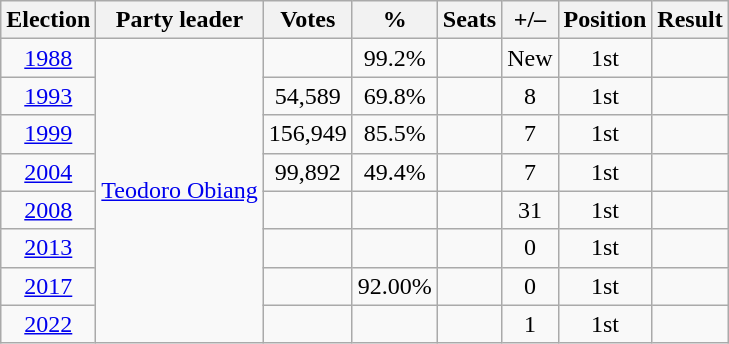<table class=wikitable style=text-align:center>
<tr>
<th>Election</th>
<th>Party leader</th>
<th>Votes</th>
<th>%</th>
<th>Seats</th>
<th>+/–</th>
<th>Position</th>
<th>Result</th>
</tr>
<tr>
<td><a href='#'>1988</a></td>
<td rowspan=8><a href='#'>Teodoro Obiang</a></td>
<td></td>
<td>99.2%</td>
<td></td>
<td>New</td>
<td> 1st</td>
<td></td>
</tr>
<tr>
<td><a href='#'>1993</a></td>
<td>54,589</td>
<td>69.8%</td>
<td></td>
<td> 8</td>
<td> 1st</td>
<td></td>
</tr>
<tr>
<td><a href='#'>1999</a></td>
<td>156,949</td>
<td>85.5%</td>
<td></td>
<td> 7</td>
<td> 1st</td>
<td></td>
</tr>
<tr>
<td><a href='#'>2004</a></td>
<td>99,892</td>
<td>49.4%</td>
<td></td>
<td> 7</td>
<td> 1st</td>
<td></td>
</tr>
<tr>
<td><a href='#'>2008</a></td>
<td></td>
<td></td>
<td></td>
<td> 31</td>
<td> 1st</td>
<td></td>
</tr>
<tr>
<td><a href='#'>2013</a></td>
<td></td>
<td></td>
<td></td>
<td> 0</td>
<td> 1st</td>
<td></td>
</tr>
<tr>
<td><a href='#'>2017</a></td>
<td></td>
<td>92.00%</td>
<td></td>
<td> 0</td>
<td> 1st</td>
<td></td>
</tr>
<tr>
<td><a href='#'>2022</a></td>
<td></td>
<td></td>
<td></td>
<td> 1</td>
<td> 1st</td>
<td></td>
</tr>
</table>
